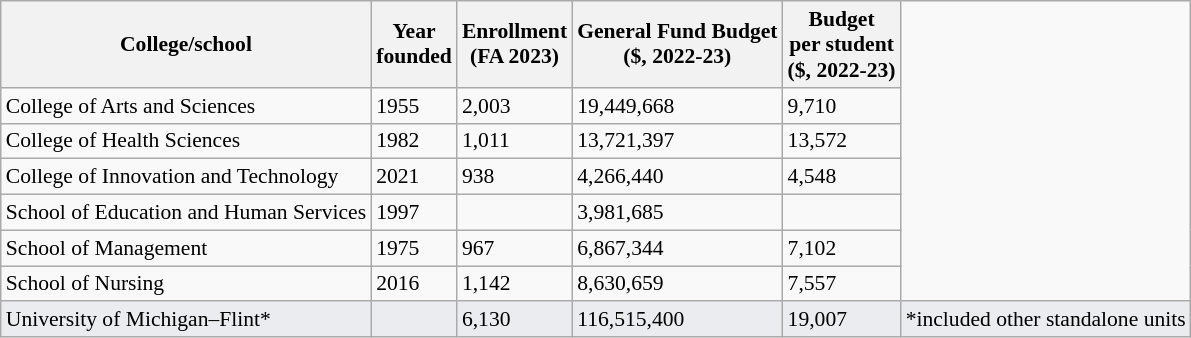<table class="wikitable sortable" style="font-size: 90%;">
<tr>
<th>College/school</th>
<th>Year<br>founded</th>
<th>Enrollment<br>(FA 2023)</th>
<th>General Fund Budget<br>($, 2022-23)</th>
<th>Budget<br>per student<br>($, 2022-23)</th>
</tr>
<tr>
<td>College of Arts and Sciences</td>
<td>1955</td>
<td>2,003</td>
<td>19,449,668</td>
<td>9,710</td>
</tr>
<tr>
<td>College of Health Sciences</td>
<td>1982</td>
<td>1,011</td>
<td>13,721,397</td>
<td>13,572</td>
</tr>
<tr>
<td>College of Innovation and Technology</td>
<td>2021</td>
<td>938</td>
<td>4,266,440</td>
<td>4,548</td>
</tr>
<tr>
<td>School of Education and Human Services</td>
<td>1997</td>
<td></td>
<td>3,981,685</td>
<td></td>
</tr>
<tr>
<td>School of Management</td>
<td>1975</td>
<td>967</td>
<td>6,867,344</td>
<td>7,102</td>
</tr>
<tr>
<td>School of Nursing</td>
<td>2016</td>
<td>1,142</td>
<td>8,630,659</td>
<td>7,557</td>
</tr>
<tr style="background-color:#eaecf0">
<td>University of Michigan–Flint*</td>
<td></td>
<td>6,130</td>
<td>116,515,400</td>
<td>19,007</td>
<td colspan="6">*included other standalone units</td>
</tr>
</table>
